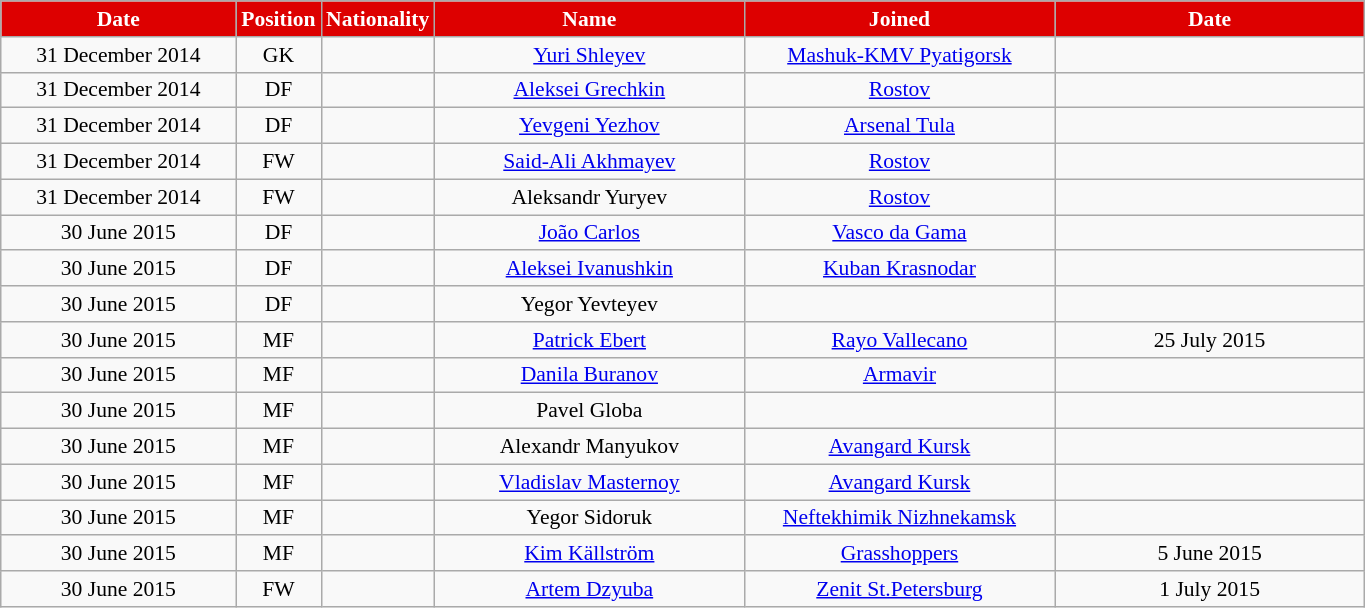<table class="wikitable"  style="text-align:center; font-size:90%; ">
<tr>
<th style="background:#DD0000; color:white; width:150px;">Date</th>
<th style="background:#DD0000; color:white; width:50px;">Position</th>
<th style="background:#DD0000; color:white; width:50px;">Nationality</th>
<th style="background:#DD0000; color:white; width:200px;">Name</th>
<th style="background:#DD0000; color:white; width:200px;">Joined</th>
<th style="background:#DD0000; color:white; width:200px;">Date</th>
</tr>
<tr>
<td>31 December 2014</td>
<td>GK</td>
<td></td>
<td><a href='#'>Yuri Shleyev</a></td>
<td><a href='#'>Mashuk-KMV Pyatigorsk</a></td>
<td></td>
</tr>
<tr>
<td>31 December 2014</td>
<td>DF</td>
<td></td>
<td><a href='#'>Aleksei Grechkin</a></td>
<td><a href='#'>Rostov</a></td>
<td></td>
</tr>
<tr>
<td>31 December 2014</td>
<td>DF</td>
<td></td>
<td><a href='#'>Yevgeni Yezhov</a></td>
<td><a href='#'>Arsenal Tula</a></td>
<td></td>
</tr>
<tr>
<td>31 December 2014</td>
<td>FW</td>
<td></td>
<td><a href='#'>Said-Ali Akhmayev</a></td>
<td><a href='#'>Rostov</a></td>
<td></td>
</tr>
<tr>
<td>31 December 2014</td>
<td>FW</td>
<td></td>
<td>Aleksandr Yuryev</td>
<td><a href='#'>Rostov</a></td>
<td></td>
</tr>
<tr>
<td>30 June 2015</td>
<td>DF</td>
<td></td>
<td><a href='#'>João Carlos</a></td>
<td><a href='#'>Vasco da Gama</a></td>
<td></td>
</tr>
<tr>
<td>30 June 2015</td>
<td>DF</td>
<td></td>
<td><a href='#'>Aleksei Ivanushkin</a></td>
<td><a href='#'>Kuban Krasnodar</a></td>
<td></td>
</tr>
<tr>
<td>30 June 2015</td>
<td>DF</td>
<td></td>
<td>Yegor Yevteyev</td>
<td></td>
<td></td>
</tr>
<tr>
<td>30 June 2015</td>
<td>MF</td>
<td></td>
<td><a href='#'>Patrick Ebert</a></td>
<td><a href='#'>Rayo Vallecano</a></td>
<td>25 July 2015</td>
</tr>
<tr>
<td>30 June 2015</td>
<td>MF</td>
<td></td>
<td><a href='#'>Danila Buranov</a></td>
<td><a href='#'>Armavir</a></td>
<td></td>
</tr>
<tr>
<td>30 June 2015</td>
<td>MF</td>
<td></td>
<td>Pavel Globa</td>
<td></td>
<td></td>
</tr>
<tr>
<td>30 June 2015</td>
<td>MF</td>
<td></td>
<td>Alexandr Manyukov</td>
<td><a href='#'>Avangard Kursk</a></td>
<td></td>
</tr>
<tr>
<td>30 June 2015</td>
<td>MF</td>
<td></td>
<td><a href='#'>Vladislav Masternoy</a></td>
<td><a href='#'>Avangard Kursk</a></td>
<td></td>
</tr>
<tr>
<td>30 June 2015</td>
<td>MF</td>
<td></td>
<td>Yegor Sidoruk</td>
<td><a href='#'>Neftekhimik Nizhnekamsk</a></td>
<td></td>
</tr>
<tr>
<td>30 June 2015</td>
<td>MF</td>
<td></td>
<td><a href='#'>Kim Källström</a></td>
<td><a href='#'>Grasshoppers</a></td>
<td>5 June 2015</td>
</tr>
<tr>
<td>30 June 2015</td>
<td>FW</td>
<td></td>
<td><a href='#'>Artem Dzyuba</a></td>
<td><a href='#'>Zenit St.Petersburg</a></td>
<td>1 July 2015</td>
</tr>
</table>
